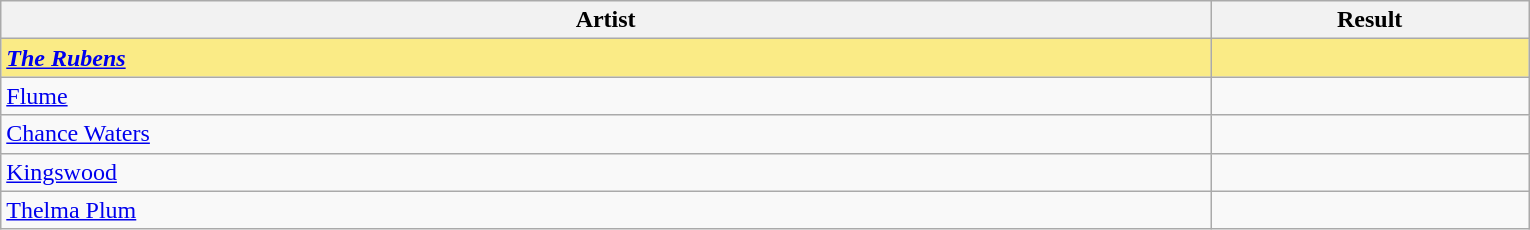<table class="sortable wikitable">
<tr>
<th width="19%">Artist</th>
<th width="5%">Result</th>
</tr>
<tr style="background:#FAEB86">
<td><strong><em><a href='#'>The Rubens</a></em></strong></td>
<td></td>
</tr>
<tr>
<td><a href='#'>Flume</a></td>
<td></td>
</tr>
<tr>
<td><a href='#'>Chance Waters</a></td>
<td></td>
</tr>
<tr>
<td><a href='#'>Kingswood</a></td>
<td></td>
</tr>
<tr>
<td><a href='#'>Thelma Plum</a></td>
<td></td>
</tr>
</table>
